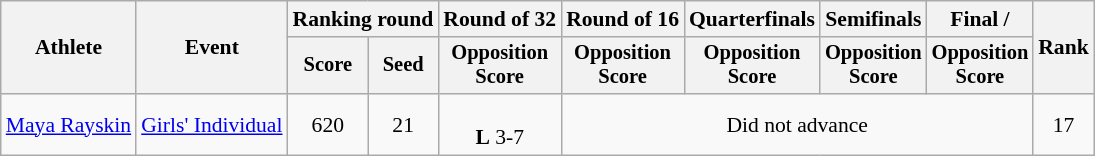<table class="wikitable" style="font-size:90%;">
<tr>
<th rowspan="2">Athlete</th>
<th rowspan="2">Event</th>
<th colspan="2">Ranking round</th>
<th>Round of 32</th>
<th>Round of 16</th>
<th>Quarterfinals</th>
<th>Semifinals</th>
<th>Final / </th>
<th rowspan=2>Rank</th>
</tr>
<tr style="font-size:95%">
<th>Score</th>
<th>Seed</th>
<th>Opposition<br>Score</th>
<th>Opposition<br>Score</th>
<th>Opposition<br>Score</th>
<th>Opposition<br>Score</th>
<th>Opposition<br>Score</th>
</tr>
<tr align=center>
<td align=left><a href='#'>Maya Rayskin</a></td>
<td><a href='#'>Girls' Individual</a></td>
<td>620</td>
<td>21</td>
<td><br><strong>L</strong> 3-7</td>
<td colspan=4>Did not advance</td>
<td>17</td>
</tr>
</table>
